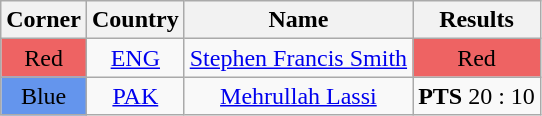<table class="wikitable" style="text-align:center">
<tr>
<th>Corner</th>
<th>Country</th>
<th>Name</th>
<th>Results</th>
</tr>
<tr>
<td bgcolor="#EE6363">Red</td>
<td><a href='#'>ENG</a></td>
<td><a href='#'>Stephen Francis Smith</a></td>
<td bgcolor="#EE6363">Red</td>
</tr>
<tr>
<td bgcolor="#6495ED">Blue</td>
<td><a href='#'>PAK</a></td>
<td><a href='#'>Mehrullah Lassi</a></td>
<td><strong>PTS</strong> 20 : 10</td>
</tr>
</table>
